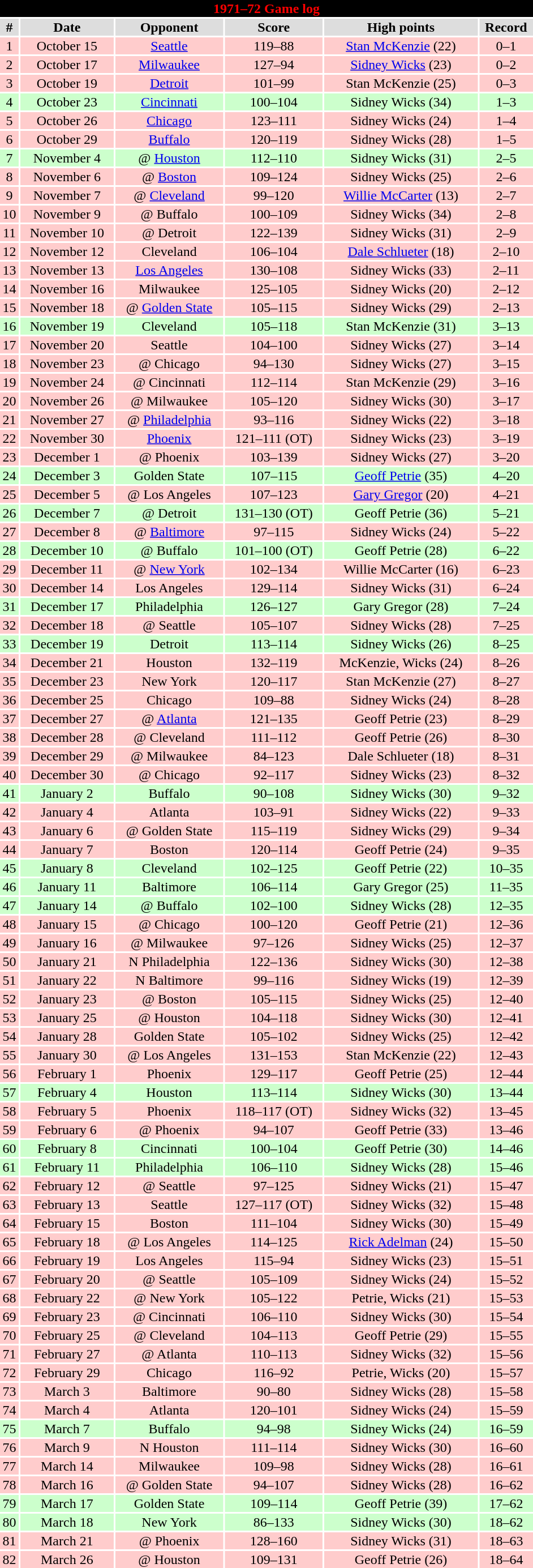<table class="toccolours collapsible" width=50% style="clear:both; margin:1.5em auto; text-align:center">
<tr>
<th colspan=11 style="background:#000000; color:#FF0000;">1971–72 Game log</th>
</tr>
<tr align="center" bgcolor="#dddddd">
<td><strong>#</strong></td>
<td><strong>Date</strong></td>
<td><strong>Opponent</strong></td>
<td><strong>Score</strong></td>
<td><strong>High points</strong></td>
<td><strong>Record</strong></td>
</tr>
<tr align="center" bgcolor="#ffcccc">
<td>1</td>
<td>October 15</td>
<td><a href='#'>Seattle</a></td>
<td>119–88</td>
<td><a href='#'>Stan McKenzie</a> (22)</td>
<td>0–1</td>
</tr>
<tr align="center" bgcolor="#ffcccc">
<td>2</td>
<td>October 17</td>
<td><a href='#'>Milwaukee</a></td>
<td>127–94</td>
<td><a href='#'>Sidney Wicks</a> (23)</td>
<td>0–2</td>
</tr>
<tr align="center" bgcolor="#ffcccc">
<td>3</td>
<td>October 19</td>
<td><a href='#'>Detroit</a></td>
<td>101–99</td>
<td>Stan McKenzie (25)</td>
<td>0–3</td>
</tr>
<tr align="center" bgcolor="#ccffcc">
<td>4</td>
<td>October 23</td>
<td><a href='#'>Cincinnati</a></td>
<td>100–104</td>
<td>Sidney Wicks (34)</td>
<td>1–3</td>
</tr>
<tr align="center" bgcolor="#ffcccc">
<td>5</td>
<td>October 26</td>
<td><a href='#'>Chicago</a></td>
<td>123–111</td>
<td>Sidney Wicks (24)</td>
<td>1–4</td>
</tr>
<tr align="center" bgcolor="#ffcccc">
<td>6</td>
<td>October 29</td>
<td><a href='#'>Buffalo</a></td>
<td>120–119</td>
<td>Sidney Wicks (28)</td>
<td>1–5</td>
</tr>
<tr align="center" bgcolor="#ccffcc">
<td>7</td>
<td>November 4</td>
<td>@ <a href='#'>Houston</a></td>
<td>112–110</td>
<td>Sidney Wicks (31)</td>
<td>2–5</td>
</tr>
<tr align="center" bgcolor="#ffcccc">
<td>8</td>
<td>November 6</td>
<td>@ <a href='#'>Boston</a></td>
<td>109–124</td>
<td>Sidney Wicks (25)</td>
<td>2–6</td>
</tr>
<tr align="center" bgcolor="#ffcccc">
<td>9</td>
<td>November 7</td>
<td>@ <a href='#'>Cleveland</a></td>
<td>99–120</td>
<td><a href='#'>Willie McCarter</a> (13)</td>
<td>2–7</td>
</tr>
<tr align="center" bgcolor="#ffcccc">
<td>10</td>
<td>November 9</td>
<td>@ Buffalo</td>
<td>100–109</td>
<td>Sidney Wicks (34)</td>
<td>2–8</td>
</tr>
<tr align="center" bgcolor="#ffcccc">
<td>11</td>
<td>November 10</td>
<td>@ Detroit</td>
<td>122–139</td>
<td>Sidney Wicks (31)</td>
<td>2–9</td>
</tr>
<tr align="center" bgcolor="#ffcccc">
<td>12</td>
<td>November 12</td>
<td>Cleveland</td>
<td>106–104</td>
<td><a href='#'>Dale Schlueter</a> (18)</td>
<td>2–10</td>
</tr>
<tr align="center" bgcolor="#ffcccc">
<td>13</td>
<td>November 13</td>
<td><a href='#'>Los Angeles</a></td>
<td>130–108</td>
<td>Sidney Wicks (33)</td>
<td>2–11</td>
</tr>
<tr align="center" bgcolor="#ffcccc">
<td>14</td>
<td>November 16</td>
<td>Milwaukee</td>
<td>125–105</td>
<td>Sidney Wicks (20)</td>
<td>2–12</td>
</tr>
<tr align="center" bgcolor="#ffcccc">
<td>15</td>
<td>November 18</td>
<td>@ <a href='#'>Golden State</a></td>
<td>105–115</td>
<td>Sidney Wicks (29)</td>
<td>2–13</td>
</tr>
<tr align="center" bgcolor="#ccffcc">
<td>16</td>
<td>November 19</td>
<td>Cleveland</td>
<td>105–118</td>
<td>Stan McKenzie (31)</td>
<td>3–13</td>
</tr>
<tr align="center" bgcolor="#ffcccc">
<td>17</td>
<td>November 20</td>
<td>Seattle</td>
<td>104–100</td>
<td>Sidney Wicks (27)</td>
<td>3–14</td>
</tr>
<tr align="center" bgcolor="#ffcccc">
<td>18</td>
<td>November 23</td>
<td>@ Chicago</td>
<td>94–130</td>
<td>Sidney Wicks (27)</td>
<td>3–15</td>
</tr>
<tr align="center" bgcolor="#ffcccc">
<td>19</td>
<td>November 24</td>
<td>@ Cincinnati</td>
<td>112–114</td>
<td>Stan McKenzie (29)</td>
<td>3–16</td>
</tr>
<tr align="center" bgcolor="#ffcccc">
<td>20</td>
<td>November 26</td>
<td>@ Milwaukee</td>
<td>105–120</td>
<td>Sidney Wicks (30)</td>
<td>3–17</td>
</tr>
<tr align="center" bgcolor="#ffcccc">
<td>21</td>
<td>November 27</td>
<td>@ <a href='#'>Philadelphia</a></td>
<td>93–116</td>
<td>Sidney Wicks (22)</td>
<td>3–18</td>
</tr>
<tr align="center" bgcolor="#ffcccc">
<td>22</td>
<td>November 30</td>
<td><a href='#'>Phoenix</a></td>
<td>121–111 (OT)</td>
<td>Sidney Wicks (23)</td>
<td>3–19</td>
</tr>
<tr align="center" bgcolor="#ffcccc">
<td>23</td>
<td>December 1</td>
<td>@ Phoenix</td>
<td>103–139</td>
<td>Sidney Wicks (27)</td>
<td>3–20</td>
</tr>
<tr align="center" bgcolor="#ccffcc">
<td>24</td>
<td>December 3</td>
<td>Golden State</td>
<td>107–115</td>
<td><a href='#'>Geoff Petrie</a> (35)</td>
<td>4–20</td>
</tr>
<tr align="center" bgcolor="#ffcccc">
<td>25</td>
<td>December 5</td>
<td>@ Los Angeles</td>
<td>107–123</td>
<td><a href='#'>Gary Gregor</a> (20)</td>
<td>4–21</td>
</tr>
<tr align="center" bgcolor="#ccffcc">
<td>26</td>
<td>December 7</td>
<td>@ Detroit</td>
<td>131–130 (OT)</td>
<td>Geoff Petrie (36)</td>
<td>5–21</td>
</tr>
<tr align="center" bgcolor="#ffcccc">
<td>27</td>
<td>December 8</td>
<td>@ <a href='#'>Baltimore</a></td>
<td>97–115</td>
<td>Sidney Wicks (24)</td>
<td>5–22</td>
</tr>
<tr align="center" bgcolor="#ccffcc">
<td>28</td>
<td>December 10</td>
<td>@ Buffalo</td>
<td>101–100 (OT)</td>
<td>Geoff Petrie (28)</td>
<td>6–22</td>
</tr>
<tr align="center" bgcolor="#ffcccc">
<td>29</td>
<td>December 11</td>
<td>@ <a href='#'>New York</a></td>
<td>102–134</td>
<td>Willie McCarter (16)</td>
<td>6–23</td>
</tr>
<tr align="center" bgcolor="#ffcccc">
<td>30</td>
<td>December 14</td>
<td>Los Angeles</td>
<td>129–114</td>
<td>Sidney Wicks (31)</td>
<td>6–24</td>
</tr>
<tr align="center" bgcolor="#ccffcc">
<td>31</td>
<td>December 17</td>
<td>Philadelphia</td>
<td>126–127</td>
<td>Gary Gregor (28)</td>
<td>7–24</td>
</tr>
<tr align="center" bgcolor="#ffcccc">
<td>32</td>
<td>December 18</td>
<td>@ Seattle</td>
<td>105–107</td>
<td>Sidney Wicks (28)</td>
<td>7–25</td>
</tr>
<tr align="center" bgcolor="#ccffcc">
<td>33</td>
<td>December 19</td>
<td>Detroit</td>
<td>113–114</td>
<td>Sidney Wicks (26)</td>
<td>8–25</td>
</tr>
<tr align="center" bgcolor="#ffcccc">
<td>34</td>
<td>December 21</td>
<td>Houston</td>
<td>132–119</td>
<td>McKenzie, Wicks (24)</td>
<td>8–26</td>
</tr>
<tr align="center" bgcolor="#ffcccc">
<td>35</td>
<td>December 23</td>
<td>New York</td>
<td>120–117</td>
<td>Stan McKenzie (27)</td>
<td>8–27</td>
</tr>
<tr align="center" bgcolor="#ffcccc">
<td>36</td>
<td>December 25</td>
<td>Chicago</td>
<td>109–88</td>
<td>Sidney Wicks (24)</td>
<td>8–28</td>
</tr>
<tr align="center" bgcolor="#ffcccc">
<td>37</td>
<td>December 27</td>
<td>@ <a href='#'>Atlanta</a></td>
<td>121–135</td>
<td>Geoff Petrie (23)</td>
<td>8–29</td>
</tr>
<tr align="center" bgcolor="#ffcccc">
<td>38</td>
<td>December 28</td>
<td>@ Cleveland</td>
<td>111–112</td>
<td>Geoff Petrie (26)</td>
<td>8–30</td>
</tr>
<tr align="center" bgcolor="#ffcccc">
<td>39</td>
<td>December 29</td>
<td>@ Milwaukee</td>
<td>84–123</td>
<td>Dale Schlueter (18)</td>
<td>8–31</td>
</tr>
<tr align="center" bgcolor="#ffcccc">
<td>40</td>
<td>December 30</td>
<td>@ Chicago</td>
<td>92–117</td>
<td>Sidney Wicks (23)</td>
<td>8–32</td>
</tr>
<tr align="center" bgcolor="#ccffcc">
<td>41</td>
<td>January 2</td>
<td>Buffalo</td>
<td>90–108</td>
<td>Sidney Wicks (30)</td>
<td>9–32</td>
</tr>
<tr align="center" bgcolor="#ffcccc">
<td>42</td>
<td>January 4</td>
<td>Atlanta</td>
<td>103–91</td>
<td>Sidney Wicks (22)</td>
<td>9–33</td>
</tr>
<tr align="center" bgcolor="#ffcccc">
<td>43</td>
<td>January 6</td>
<td>@ Golden State</td>
<td>115–119</td>
<td>Sidney Wicks (29)</td>
<td>9–34</td>
</tr>
<tr align="center" bgcolor="#ffcccc">
<td>44</td>
<td>January 7</td>
<td>Boston</td>
<td>120–114</td>
<td>Geoff Petrie (24)</td>
<td>9–35</td>
</tr>
<tr align="center" bgcolor="#ccffcc">
<td>45</td>
<td>January 8</td>
<td>Cleveland</td>
<td>102–125</td>
<td>Geoff Petrie (22)</td>
<td>10–35</td>
</tr>
<tr align="center" bgcolor="#ccffcc">
<td>46</td>
<td>January 11</td>
<td>Baltimore</td>
<td>106–114</td>
<td>Gary Gregor (25)</td>
<td>11–35</td>
</tr>
<tr align="center" bgcolor="#ccffcc">
<td>47</td>
<td>January 14</td>
<td>@ Buffalo</td>
<td>102–100</td>
<td>Sidney Wicks (28)</td>
<td>12–35</td>
</tr>
<tr align="center" bgcolor="#ffcccc">
<td>48</td>
<td>January 15</td>
<td>@ Chicago</td>
<td>100–120</td>
<td>Geoff Petrie (21)</td>
<td>12–36</td>
</tr>
<tr align="center" bgcolor="#ffcccc">
<td>49</td>
<td>January 16</td>
<td>@ Milwaukee</td>
<td>97–126</td>
<td>Sidney Wicks (25)</td>
<td>12–37</td>
</tr>
<tr align="center" bgcolor="#ffcccc">
<td>50</td>
<td>January 21</td>
<td>N Philadelphia</td>
<td>122–136</td>
<td>Sidney Wicks (30)</td>
<td>12–38</td>
</tr>
<tr align="center" bgcolor="#ffcccc">
<td>51</td>
<td>January 22</td>
<td>N Baltimore</td>
<td>99–116</td>
<td>Sidney Wicks (19)</td>
<td>12–39</td>
</tr>
<tr align="center" bgcolor="#ffcccc">
<td>52</td>
<td>January 23</td>
<td>@ Boston</td>
<td>105–115</td>
<td>Sidney Wicks (25)</td>
<td>12–40</td>
</tr>
<tr align="center" bgcolor="#ffcccc">
<td>53</td>
<td>January 25</td>
<td>@ Houston</td>
<td>104–118</td>
<td>Sidney Wicks (30)</td>
<td>12–41</td>
</tr>
<tr align="center" bgcolor="#ffcccc">
<td>54</td>
<td>January 28</td>
<td>Golden State</td>
<td>105–102</td>
<td>Sidney Wicks (25)</td>
<td>12–42</td>
</tr>
<tr align="center" bgcolor="#ffcccc">
<td>55</td>
<td>January 30</td>
<td>@ Los Angeles</td>
<td>131–153</td>
<td>Stan McKenzie (22)</td>
<td>12–43</td>
</tr>
<tr align="center" bgcolor="#ffcccc">
<td>56</td>
<td>February 1</td>
<td>Phoenix</td>
<td>129–117</td>
<td>Geoff Petrie (25)</td>
<td>12–44</td>
</tr>
<tr align="center" bgcolor="#ccffcc">
<td>57</td>
<td>February 4</td>
<td>Houston</td>
<td>113–114</td>
<td>Sidney Wicks (30)</td>
<td>13–44</td>
</tr>
<tr align="center" bgcolor="#ffcccc">
<td>58</td>
<td>February 5</td>
<td>Phoenix</td>
<td>118–117 (OT)</td>
<td>Sidney Wicks (32)</td>
<td>13–45</td>
</tr>
<tr align="center" bgcolor="#ffcccc">
<td>59</td>
<td>February 6</td>
<td>@ Phoenix</td>
<td>94–107</td>
<td>Geoff Petrie (33)</td>
<td>13–46</td>
</tr>
<tr align="center" bgcolor="#ccffcc">
<td>60</td>
<td>February 8</td>
<td>Cincinnati</td>
<td>100–104</td>
<td>Geoff Petrie (30)</td>
<td>14–46</td>
</tr>
<tr align="center" bgcolor="#ccffcc">
<td>61</td>
<td>February 11</td>
<td>Philadelphia</td>
<td>106–110</td>
<td>Sidney Wicks (28)</td>
<td>15–46</td>
</tr>
<tr align="center" bgcolor="#ffcccc">
<td>62</td>
<td>February 12</td>
<td>@ Seattle</td>
<td>97–125</td>
<td>Sidney Wicks (21)</td>
<td>15–47</td>
</tr>
<tr align="center" bgcolor="#ffcccc">
<td>63</td>
<td>February 13</td>
<td>Seattle</td>
<td>127–117 (OT)</td>
<td>Sidney Wicks (32)</td>
<td>15–48</td>
</tr>
<tr align="center" bgcolor="#ffcccc">
<td>64</td>
<td>February 15</td>
<td>Boston</td>
<td>111–104</td>
<td>Sidney Wicks (30)</td>
<td>15–49</td>
</tr>
<tr align="center" bgcolor="#ffcccc">
<td>65</td>
<td>February 18</td>
<td>@ Los Angeles</td>
<td>114–125</td>
<td><a href='#'>Rick Adelman</a> (24)</td>
<td>15–50</td>
</tr>
<tr align="center" bgcolor="#ffcccc">
<td>66</td>
<td>February 19</td>
<td>Los Angeles</td>
<td>115–94</td>
<td>Sidney Wicks (23)</td>
<td>15–51</td>
</tr>
<tr align="center" bgcolor="#ffcccc">
<td>67</td>
<td>February 20</td>
<td>@ Seattle</td>
<td>105–109</td>
<td>Sidney Wicks (24)</td>
<td>15–52</td>
</tr>
<tr align="center" bgcolor="#ffcccc">
<td>68</td>
<td>February 22</td>
<td>@ New York</td>
<td>105–122</td>
<td>Petrie, Wicks (21)</td>
<td>15–53</td>
</tr>
<tr align="center" bgcolor="#ffcccc">
<td>69</td>
<td>February 23</td>
<td>@ Cincinnati</td>
<td>106–110</td>
<td>Sidney Wicks (30)</td>
<td>15–54</td>
</tr>
<tr align="center" bgcolor="#ffcccc">
<td>70</td>
<td>February 25</td>
<td>@ Cleveland</td>
<td>104–113</td>
<td>Geoff Petrie (29)</td>
<td>15–55</td>
</tr>
<tr align="center" bgcolor="#ffcccc">
<td>71</td>
<td>February 27</td>
<td>@ Atlanta</td>
<td>110–113</td>
<td>Sidney Wicks (32)</td>
<td>15–56</td>
</tr>
<tr align="center" bgcolor="#ffcccc">
<td>72</td>
<td>February 29</td>
<td>Chicago</td>
<td>116–92</td>
<td>Petrie, Wicks (20)</td>
<td>15–57</td>
</tr>
<tr align="center" bgcolor="#ffcccc">
<td>73</td>
<td>March 3</td>
<td>Baltimore</td>
<td>90–80</td>
<td>Sidney Wicks (28)</td>
<td>15–58</td>
</tr>
<tr align="center" bgcolor="#ffcccc">
<td>74</td>
<td>March 4</td>
<td>Atlanta</td>
<td>120–101</td>
<td>Sidney Wicks (24)</td>
<td>15–59</td>
</tr>
<tr align="center" bgcolor="#ccffcc">
<td>75</td>
<td>March 7</td>
<td>Buffalo</td>
<td>94–98</td>
<td>Sidney Wicks (24)</td>
<td>16–59</td>
</tr>
<tr align="center" bgcolor="#ffcccc">
<td>76</td>
<td>March 9</td>
<td>N Houston</td>
<td>111–114</td>
<td>Sidney Wicks (30)</td>
<td>16–60</td>
</tr>
<tr align="center" bgcolor="#ffcccc">
<td>77</td>
<td>March 14</td>
<td>Milwaukee</td>
<td>109–98</td>
<td>Sidney Wicks (28)</td>
<td>16–61</td>
</tr>
<tr align="center" bgcolor="#ffcccc">
<td>78</td>
<td>March 16</td>
<td>@ Golden State</td>
<td>94–107</td>
<td>Sidney Wicks (28)</td>
<td>16–62</td>
</tr>
<tr align="center" bgcolor="#ccffcc">
<td>79</td>
<td>March 17</td>
<td>Golden State</td>
<td>109–114</td>
<td>Geoff Petrie (39)</td>
<td>17–62</td>
</tr>
<tr align="center" bgcolor="#ccffcc">
<td>80</td>
<td>March 18</td>
<td>New York</td>
<td>86–133</td>
<td>Sidney Wicks (30)</td>
<td>18–62</td>
</tr>
<tr align="center" bgcolor="#ffcccc">
<td>81</td>
<td>March 21</td>
<td>@ Phoenix</td>
<td>128–160</td>
<td>Sidney Wicks (31)</td>
<td>18–63</td>
</tr>
<tr align="center" bgcolor="#ffcccc">
<td>82</td>
<td>March 26</td>
<td>@ Houston</td>
<td>109–131</td>
<td>Geoff Petrie (26)</td>
<td>18–64</td>
</tr>
</table>
